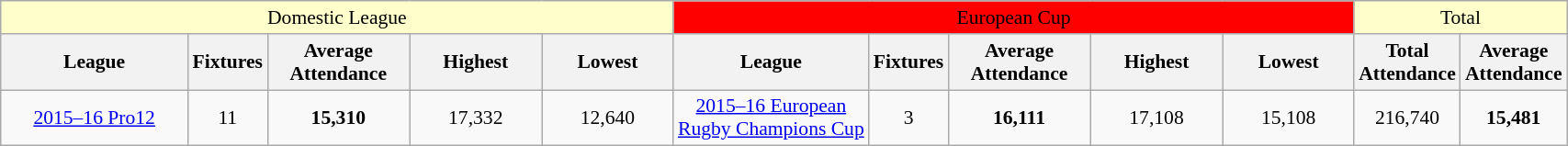<table class="wikitable sortable" style="font-size:90%; width:90%;">
<tr>
<td colspan="5" class="wikitable sortable" style="width:45%; background:#ffffcc; text-align:center;"><span>Domestic League</span></td>
<td colspan="5" class="wikitable sortable" style="width:45%; background:#f00; text-align:center;"><span>European Cup</span></td>
<td colspan="2" class="wikitable sortable" style="width:45%; background:#ffffcc; text-align:center;"><span>Total</span></td>
</tr>
<tr>
<th style="width:15%;">League</th>
<th style="width:5%;">Fixtures</th>
<th style="width:10%;">Average Attendance</th>
<th style="width:10%;">Highest</th>
<th style="width:10%;">Lowest</th>
<th style="width:15%;">League</th>
<th style="width:5%;">Fixtures</th>
<th style="width:10%;">Average Attendance</th>
<th style="width:10%;">Highest</th>
<th style="width:10%;">Lowest</th>
<th style="width:10%;">Total Attendance</th>
<th style="width:10%;">Average Attendance</th>
</tr>
<tr>
<td align=center><a href='#'>2015–16 Pro12</a></td>
<td align=center>11</td>
<td align=center><strong>15,310</strong></td>
<td align=center>17,332</td>
<td align=center>12,640</td>
<td align=center><a href='#'>2015–16 European Rugby Champions Cup</a></td>
<td align=center>3</td>
<td align=center><strong>16,111</strong></td>
<td align=center>17,108</td>
<td align=center>15,108</td>
<td align=center>216,740</td>
<td align=center><strong>15,481</strong></td>
</tr>
</table>
